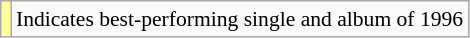<table class="wikitable" style="font-size:90%;">
<tr>
<td style="background-color:#FFFF99"></td>
<td>Indicates best-performing single and album of 1996</td>
</tr>
</table>
